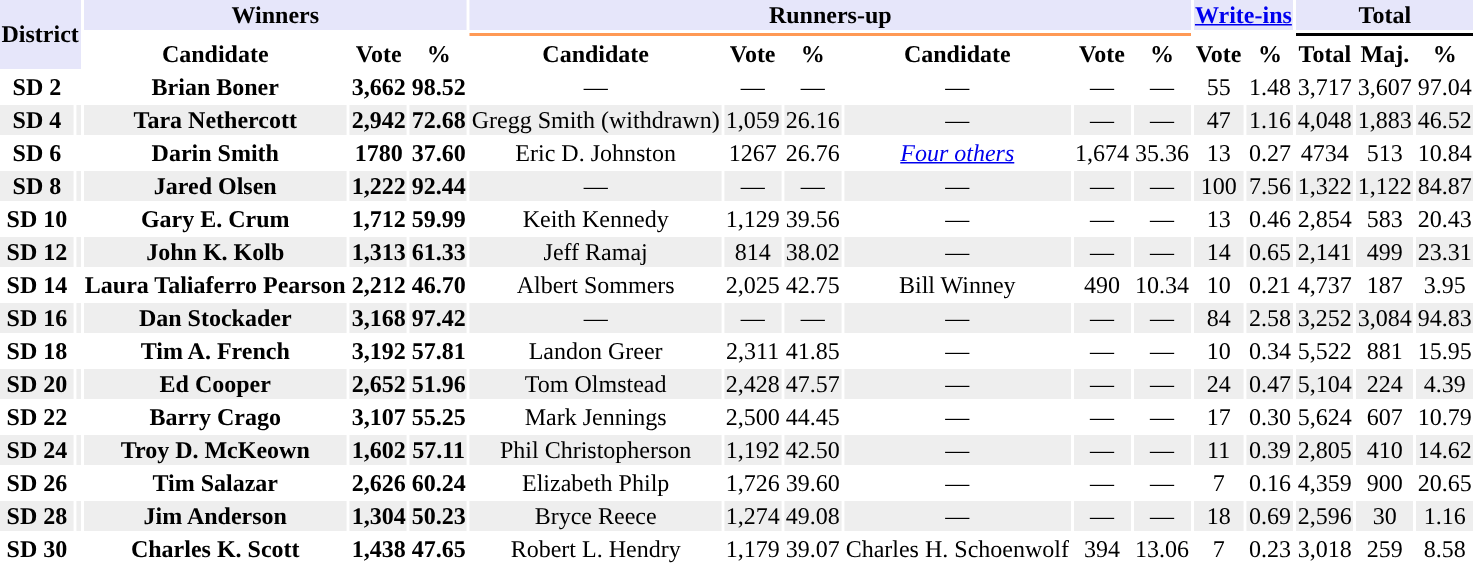<table class="toccolours sortable" style="text-align:center;">
<tr style="background:lavender">
<th rowspan="3" colspan="2">District</th>
<th colspan=3>Winners</th>
<th colspan=6>Runners-up</th>
<th colspan=2><a href='#'>Write-ins</a></th>
<th colspan=3>Total</th>
</tr>
<tr>
<th colspan=3 style="background-color:"></th>
<th colspan=6 style="background-color:#FF9955"></th>
<th colspan=2 style="background-color:#ffffff"></th>
<th colspan=3 style="background-color:#000000"></th>
</tr>
<tr>
<th align="center">Candidate</th>
<th align="center">Vote</th>
<th align="center">%</th>
<th align="center">Candidate</th>
<th align="center">Vote</th>
<th align="center">%</th>
<th align="center">Candidate</th>
<th align="center">Vote</th>
<th align="center">%</th>
<th align="center">Vote</th>
<th align="center">%</th>
<th align="center">Total</th>
<th align="center">Maj.</th>
<th align="center">%</th>
</tr>
<tr>
<th>SD 2</th>
<td style="background-color:"></td>
<td><strong>Brian Boner</strong></td>
<td><strong>3,662</strong></td>
<td><strong>98.52</strong></td>
<td>—</td>
<td>—</td>
<td>—</td>
<td>—</td>
<td>—</td>
<td>—</td>
<td>55</td>
<td>1.48</td>
<td>3,717</td>
<td>3,607</td>
<td>97.04</td>
</tr>
<tr style="background:#EEEEEE;">
<th>SD 4</th>
<td style="background-color:"></td>
<td><strong>Tara Nethercott</strong></td>
<td><strong>2,942</strong></td>
<td><strong>72.68</strong></td>
<td>Gregg Smith (withdrawn)</td>
<td>1,059</td>
<td>26.16</td>
<td>—</td>
<td>—</td>
<td>—</td>
<td>47</td>
<td>1.16</td>
<td>4,048</td>
<td>1,883</td>
<td>46.52</td>
</tr>
<tr>
<th>SD 6</th>
<td style="background-color:"></td>
<td><strong>Darin Smith</strong></td>
<td><strong>1780</strong></td>
<td><strong>37.60</strong></td>
<td>Eric D. Johnston</td>
<td>1267</td>
<td>26.76</td>
<td><em><a href='#'>Four others</a></em></td>
<td>1,674</td>
<td>35.36</td>
<td>13</td>
<td>0.27</td>
<td>4734</td>
<td>513</td>
<td>10.84</td>
</tr>
<tr style="background:#EEEEEE;">
<th>SD 8</th>
<td style="background-color:"></td>
<td><strong>Jared Olsen</strong></td>
<td><strong>1,222</strong></td>
<td><strong>92.44</strong></td>
<td>—</td>
<td>—</td>
<td>—</td>
<td>—</td>
<td>—</td>
<td>—</td>
<td>100</td>
<td>7.56</td>
<td>1,322</td>
<td>1,122</td>
<td>84.87</td>
</tr>
<tr>
<th>SD 10</th>
<td style="background-color:"></td>
<td><strong>Gary E. Crum</strong></td>
<td><strong>1,712</strong></td>
<td><strong>59.99</strong></td>
<td>Keith Kennedy</td>
<td>1,129</td>
<td>39.56</td>
<td>—</td>
<td>—</td>
<td>—</td>
<td>13</td>
<td>0.46</td>
<td>2,854</td>
<td>583</td>
<td>20.43</td>
</tr>
<tr style="background:#EEEEEE;">
<th>SD 12</th>
<td style="background-color:"></td>
<td><strong>John K. Kolb</strong></td>
<td><strong>1,313</strong></td>
<td><strong>61.33</strong></td>
<td>Jeff Ramaj</td>
<td>814</td>
<td>38.02</td>
<td>—</td>
<td>—</td>
<td>—</td>
<td>14</td>
<td>0.65</td>
<td>2,141</td>
<td>499</td>
<td>23.31</td>
</tr>
<tr>
<th>SD 14</th>
<td style="background-color:"></td>
<td><strong>Laura Taliaferro Pearson</strong></td>
<td><strong>2,212</strong></td>
<td><strong>46.70</strong></td>
<td>Albert Sommers</td>
<td>2,025</td>
<td>42.75</td>
<td>Bill Winney</td>
<td>490</td>
<td>10.34</td>
<td>10</td>
<td>0.21</td>
<td>4,737</td>
<td>187</td>
<td>3.95</td>
</tr>
<tr style="background:#EEEEEE;">
<th>SD 16</th>
<td style="background-color:"></td>
<td><strong>Dan Stockader</strong></td>
<td><strong>3,168</strong></td>
<td><strong>97.42</strong></td>
<td>—</td>
<td>—</td>
<td>—</td>
<td>—</td>
<td>—</td>
<td>—</td>
<td>84</td>
<td>2.58</td>
<td>3,252</td>
<td>3,084</td>
<td>94.83</td>
</tr>
<tr>
<th>SD 18</th>
<td style="background-color:"></td>
<td><strong>Tim A. French</strong></td>
<td><strong>3,192</strong></td>
<td><strong>57.81</strong></td>
<td>Landon Greer</td>
<td>2,311</td>
<td>41.85</td>
<td>—</td>
<td>—</td>
<td>—</td>
<td>10</td>
<td>0.34</td>
<td>5,522</td>
<td>881</td>
<td>15.95</td>
</tr>
<tr style="background:#EEEEEE;">
<th>SD 20</th>
<td style="background-color:"></td>
<td><strong>Ed Cooper</strong></td>
<td><strong>2,652</strong></td>
<td><strong>51.96</strong></td>
<td>Tom Olmstead</td>
<td>2,428</td>
<td>47.57</td>
<td>—</td>
<td>—</td>
<td>—</td>
<td>24</td>
<td>0.47</td>
<td>5,104</td>
<td>224</td>
<td>4.39</td>
</tr>
<tr>
<th>SD 22</th>
<td style="background-color:"></td>
<td><strong>Barry Crago</strong></td>
<td><strong>3,107</strong></td>
<td><strong>55.25</strong></td>
<td>Mark Jennings</td>
<td>2,500</td>
<td>44.45</td>
<td>—</td>
<td>—</td>
<td>—</td>
<td>17</td>
<td>0.30</td>
<td>5,624</td>
<td>607</td>
<td>10.79</td>
</tr>
<tr style="background:#EEEEEE;">
<th>SD 24</th>
<td style="background-color:"></td>
<td><strong>Troy D. McKeown</strong></td>
<td><strong>1,602</strong></td>
<td><strong>57.11</strong></td>
<td>Phil Christopherson</td>
<td>1,192</td>
<td>42.50</td>
<td>—</td>
<td>—</td>
<td>—</td>
<td>11</td>
<td>0.39</td>
<td>2,805</td>
<td>410</td>
<td>14.62</td>
</tr>
<tr>
<th>SD 26</th>
<td style="background-color:"></td>
<td><strong>Tim Salazar</strong></td>
<td><strong>2,626</strong></td>
<td><strong>60.24</strong></td>
<td>Elizabeth Philp</td>
<td>1,726</td>
<td>39.60</td>
<td>—</td>
<td>—</td>
<td>—</td>
<td>7</td>
<td>0.16</td>
<td>4,359</td>
<td>900</td>
<td>20.65</td>
</tr>
<tr style="background:#EEEEEE;">
<th>SD 28</th>
<td style="background-color:"></td>
<td><strong>Jim Anderson</strong></td>
<td><strong>1,304</strong></td>
<td><strong>50.23</strong></td>
<td>Bryce Reece</td>
<td>1,274</td>
<td>49.08</td>
<td>—</td>
<td>—</td>
<td>—</td>
<td>18</td>
<td>0.69</td>
<td>2,596</td>
<td>30</td>
<td>1.16</td>
</tr>
<tr>
<th>SD 30</th>
<td style="background-color:"></td>
<td><strong>Charles K. Scott</strong></td>
<td><strong>1,438</strong></td>
<td><strong>47.65</strong></td>
<td>Robert L. Hendry</td>
<td>1,179</td>
<td>39.07</td>
<td>Charles H. Schoenwolf</td>
<td>394</td>
<td>13.06</td>
<td>7</td>
<td>0.23</td>
<td>3,018</td>
<td>259</td>
<td>8.58</td>
</tr>
</table>
